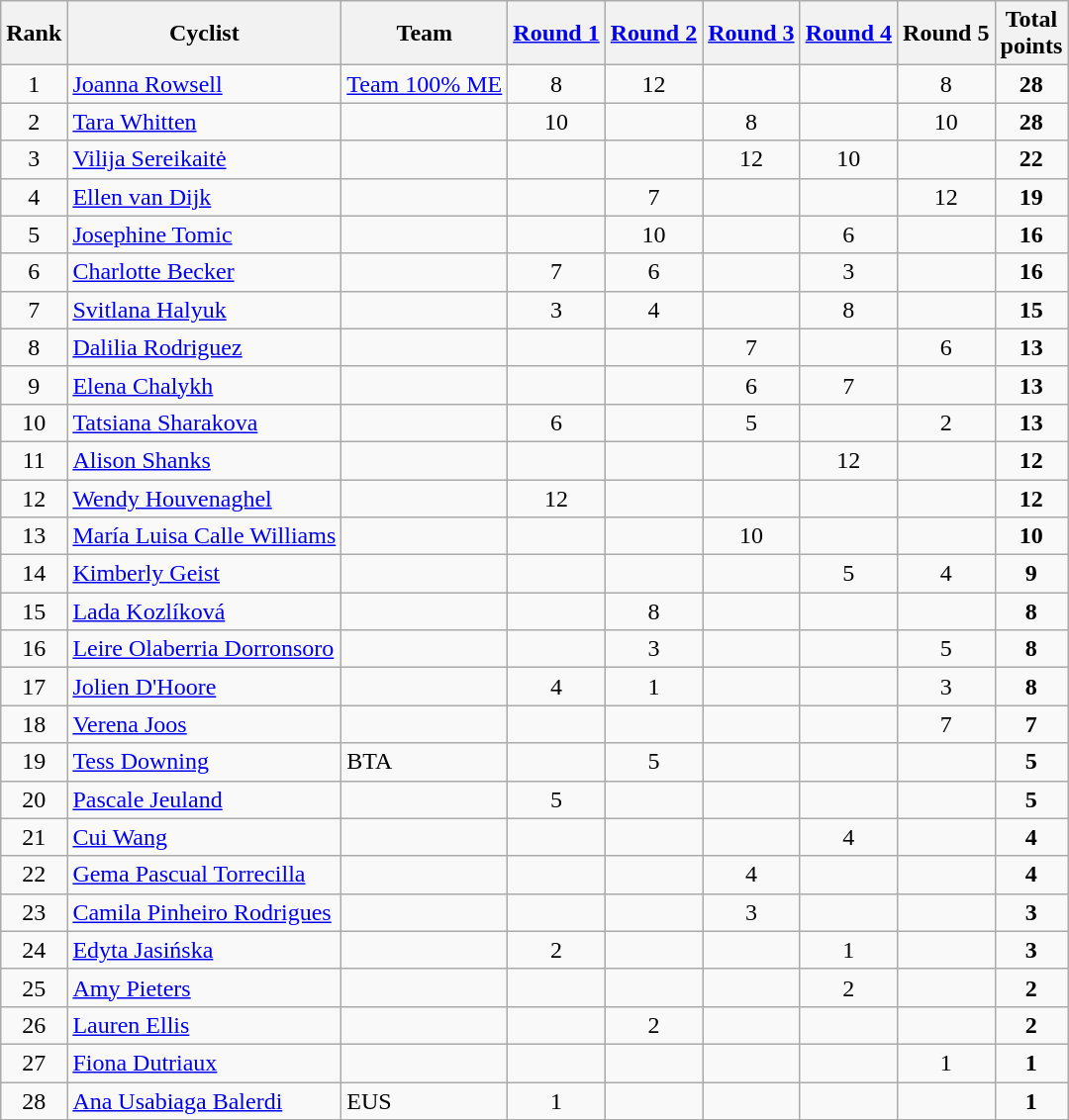<table class=wikitable sortable style=text-align:center;>
<tr>
<th>Rank</th>
<th class=unsortable>Cyclist</th>
<th>Team</th>
<th><a href='#'>Round 1</a></th>
<th><a href='#'>Round 2</a></th>
<th><a href='#'>Round 3</a></th>
<th><a href='#'>Round 4</a></th>
<th>Round 5</th>
<th>Total<br>points</th>
</tr>
<tr>
<td align=center>1</td>
<td align=left><a href='#'>Joanna Rowsell</a></td>
<td align=left><a href='#'>Team 100% ME</a></td>
<td>8</td>
<td>12</td>
<td></td>
<td></td>
<td>8</td>
<td><strong>28</strong></td>
</tr>
<tr>
<td align=center>2</td>
<td align=left><a href='#'>Tara Whitten</a></td>
<td align=left></td>
<td>10</td>
<td></td>
<td>8</td>
<td></td>
<td>10</td>
<td><strong>28</strong></td>
</tr>
<tr>
<td align=center>3</td>
<td align=left><a href='#'>Vilija Sereikaitė</a></td>
<td align=left></td>
<td></td>
<td></td>
<td>12</td>
<td>10</td>
<td></td>
<td><strong>22</strong></td>
</tr>
<tr>
<td align=center>4</td>
<td align=left><a href='#'>Ellen van Dijk</a></td>
<td align=left></td>
<td></td>
<td>7</td>
<td></td>
<td></td>
<td>12</td>
<td><strong>19</strong></td>
</tr>
<tr>
<td align=center>5</td>
<td align=left><a href='#'>Josephine Tomic</a></td>
<td align=left></td>
<td></td>
<td>10</td>
<td></td>
<td>6</td>
<td></td>
<td><strong>16</strong></td>
</tr>
<tr>
<td align=center>6</td>
<td align=left><a href='#'>Charlotte Becker</a></td>
<td align=left></td>
<td>7</td>
<td>6</td>
<td></td>
<td>3</td>
<td></td>
<td><strong>16</strong></td>
</tr>
<tr>
<td align=center>7</td>
<td align=left><a href='#'>Svitlana Halyuk</a></td>
<td align=left></td>
<td>3</td>
<td>4</td>
<td></td>
<td>8</td>
<td></td>
<td><strong>15</strong></td>
</tr>
<tr>
<td align=center>8</td>
<td align=left><a href='#'>Dalilia Rodriguez</a></td>
<td align=left></td>
<td></td>
<td></td>
<td>7</td>
<td></td>
<td>6</td>
<td><strong>13</strong></td>
</tr>
<tr>
<td align=center>9</td>
<td align=left><a href='#'>Elena Chalykh</a></td>
<td align=left></td>
<td></td>
<td></td>
<td>6</td>
<td>7</td>
<td></td>
<td><strong>13</strong></td>
</tr>
<tr>
<td align=center>10</td>
<td align=left><a href='#'>Tatsiana Sharakova</a></td>
<td align=left></td>
<td>6</td>
<td></td>
<td>5</td>
<td></td>
<td>2</td>
<td><strong>13</strong></td>
</tr>
<tr>
<td align=center>11</td>
<td align=left><a href='#'>Alison Shanks</a></td>
<td align=left></td>
<td></td>
<td></td>
<td></td>
<td>12</td>
<td></td>
<td><strong>12</strong></td>
</tr>
<tr>
<td align=center>12</td>
<td align=left><a href='#'>Wendy Houvenaghel</a></td>
<td align=left></td>
<td>12</td>
<td></td>
<td></td>
<td></td>
<td></td>
<td><strong>12</strong></td>
</tr>
<tr>
<td align=center>13</td>
<td align=left><a href='#'>María Luisa Calle Williams</a></td>
<td align=left></td>
<td></td>
<td></td>
<td>10</td>
<td></td>
<td></td>
<td><strong>10</strong></td>
</tr>
<tr>
<td align=center>14</td>
<td align=left><a href='#'>Kimberly Geist</a></td>
<td align=left></td>
<td></td>
<td></td>
<td></td>
<td>5</td>
<td>4</td>
<td><strong>9</strong></td>
</tr>
<tr>
<td align=center>15</td>
<td align=left><a href='#'>Lada Kozlíková</a></td>
<td align=left></td>
<td></td>
<td>8</td>
<td></td>
<td></td>
<td></td>
<td><strong>8</strong></td>
</tr>
<tr>
<td align=center>16</td>
<td align=left><a href='#'>Leire Olaberria Dorronsoro</a></td>
<td align=left></td>
<td></td>
<td>3</td>
<td></td>
<td></td>
<td>5</td>
<td><strong>8</strong></td>
</tr>
<tr>
<td align=center>17</td>
<td align=left><a href='#'>Jolien D'Hoore</a></td>
<td align=left></td>
<td>4</td>
<td>1</td>
<td></td>
<td></td>
<td>3</td>
<td><strong>8</strong></td>
</tr>
<tr>
<td align=center>18</td>
<td align=left><a href='#'>Verena Joos</a></td>
<td align=left></td>
<td></td>
<td></td>
<td></td>
<td></td>
<td>7</td>
<td><strong>7</strong></td>
</tr>
<tr>
<td align=center>19</td>
<td align=left><a href='#'>Tess Downing</a></td>
<td align=left>BTA</td>
<td></td>
<td>5</td>
<td></td>
<td></td>
<td></td>
<td><strong>5</strong></td>
</tr>
<tr>
<td align=center>20</td>
<td align=left><a href='#'>Pascale Jeuland</a></td>
<td align=left></td>
<td>5</td>
<td></td>
<td></td>
<td></td>
<td></td>
<td><strong>5</strong></td>
</tr>
<tr>
<td align=center>21</td>
<td align=left><a href='#'>Cui Wang</a></td>
<td align=left></td>
<td></td>
<td></td>
<td></td>
<td>4</td>
<td></td>
<td><strong>4</strong></td>
</tr>
<tr>
<td align=center>22</td>
<td align=left><a href='#'>Gema Pascual Torrecilla</a></td>
<td align=left></td>
<td></td>
<td></td>
<td>4</td>
<td></td>
<td></td>
<td><strong>4</strong></td>
</tr>
<tr>
<td align=center>23</td>
<td align=left><a href='#'>Camila Pinheiro Rodrigues</a></td>
<td align=left></td>
<td></td>
<td></td>
<td>3</td>
<td></td>
<td></td>
<td><strong>3</strong></td>
</tr>
<tr>
<td align=center>24</td>
<td align=left><a href='#'>Edyta Jasińska</a></td>
<td align=left></td>
<td>2</td>
<td></td>
<td></td>
<td>1</td>
<td></td>
<td><strong>3</strong></td>
</tr>
<tr>
<td align=center>25</td>
<td align=left><a href='#'>Amy Pieters</a></td>
<td align=left></td>
<td></td>
<td></td>
<td></td>
<td>2</td>
<td></td>
<td><strong>2</strong></td>
</tr>
<tr>
<td align=center>26</td>
<td align=left><a href='#'>Lauren Ellis</a></td>
<td align=left></td>
<td></td>
<td>2</td>
<td></td>
<td></td>
<td></td>
<td><strong>2</strong></td>
</tr>
<tr>
<td align=center>27</td>
<td align=left><a href='#'>Fiona Dutriaux</a></td>
<td align=left></td>
<td></td>
<td></td>
<td></td>
<td></td>
<td>1</td>
<td><strong>1</strong></td>
</tr>
<tr>
<td align=center>28</td>
<td align=left><a href='#'>Ana Usabiaga Balerdi</a></td>
<td align=left>EUS</td>
<td>1</td>
<td></td>
<td></td>
<td></td>
<td></td>
<td><strong>1</strong></td>
</tr>
</table>
